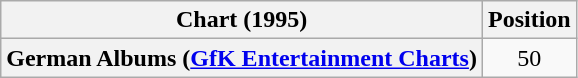<table class="wikitable plainrowheaders">
<tr>
<th>Chart (1995)</th>
<th>Position</th>
</tr>
<tr>
<th scope="row">German Albums (<a href='#'>GfK Entertainment Charts</a>)</th>
<td align="center">50</td>
</tr>
</table>
